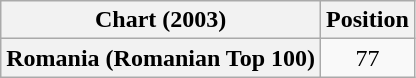<table class="wikitable plainrowheaders" style="text-align:center">
<tr>
<th>Chart (2003)</th>
<th>Position</th>
</tr>
<tr>
<th scope="row">Romania (Romanian Top 100)</th>
<td>77</td>
</tr>
</table>
